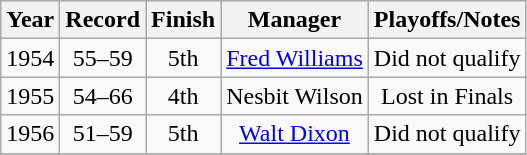<table class="wikitable" style="text-align:center">
<tr>
<th>Year</th>
<th>Record</th>
<th>Finish</th>
<th>Manager</th>
<th>Playoffs/Notes</th>
</tr>
<tr align=center>
<td>1954</td>
<td>55–59</td>
<td>5th</td>
<td><a href='#'>Fred Williams</a></td>
<td>Did not qualify</td>
</tr>
<tr align=center>
<td>1955</td>
<td>54–66</td>
<td>4th</td>
<td>Nesbit Wilson</td>
<td>Lost in Finals</td>
</tr>
<tr align=center>
<td>1956</td>
<td>51–59</td>
<td>5th</td>
<td><a href='#'>Walt Dixon</a></td>
<td>Did not qualify</td>
</tr>
<tr align=center>
</tr>
</table>
